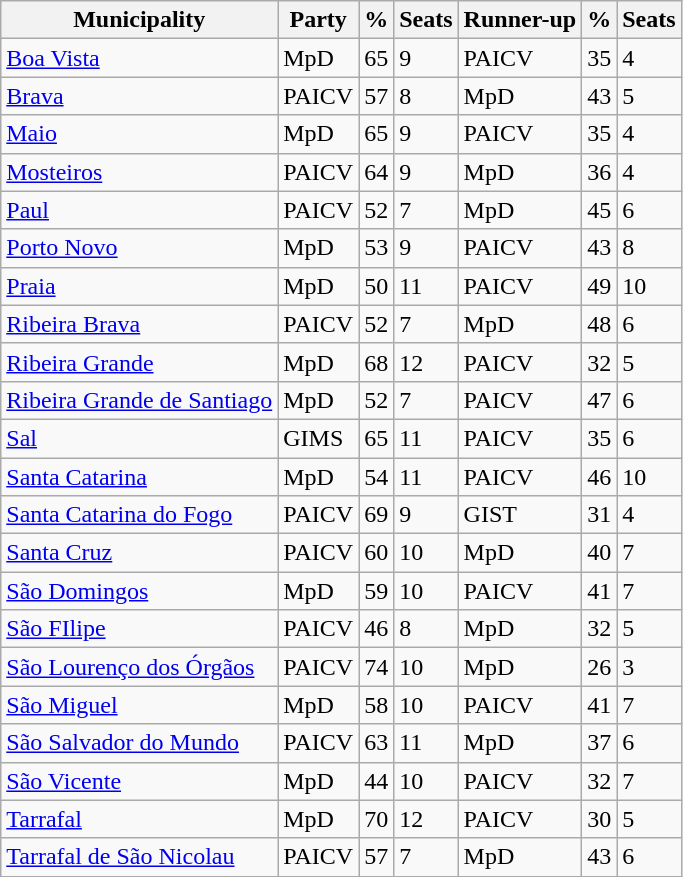<table class="wikitable sortable">
<tr>
<th>Municipality</th>
<th>Party</th>
<th>%</th>
<th>Seats</th>
<th>Runner-up</th>
<th>%</th>
<th>Seats</th>
</tr>
<tr>
<td><a href='#'>Boa Vista</a></td>
<td>MpD</td>
<td>65</td>
<td>9</td>
<td>PAICV</td>
<td>35</td>
<td>4</td>
</tr>
<tr>
<td><a href='#'>Brava</a></td>
<td>PAICV</td>
<td>57</td>
<td>8</td>
<td>MpD</td>
<td>43</td>
<td>5</td>
</tr>
<tr>
<td><a href='#'>Maio</a></td>
<td>MpD</td>
<td>65</td>
<td>9</td>
<td>PAICV</td>
<td>35</td>
<td>4</td>
</tr>
<tr>
<td><a href='#'>Mosteiros</a></td>
<td>PAICV</td>
<td>64</td>
<td>9</td>
<td>MpD</td>
<td>36</td>
<td>4</td>
</tr>
<tr>
<td><a href='#'>Paul</a></td>
<td>PAICV</td>
<td>52</td>
<td>7</td>
<td>MpD</td>
<td>45</td>
<td>6</td>
</tr>
<tr>
<td><a href='#'>Porto Novo</a></td>
<td>MpD</td>
<td>53</td>
<td>9</td>
<td>PAICV</td>
<td>43</td>
<td>8</td>
</tr>
<tr>
<td><a href='#'>Praia</a></td>
<td>MpD</td>
<td>50</td>
<td>11</td>
<td>PAICV</td>
<td>49</td>
<td>10</td>
</tr>
<tr>
<td><a href='#'>Ribeira Brava</a></td>
<td>PAICV</td>
<td>52</td>
<td>7</td>
<td>MpD</td>
<td>48</td>
<td>6</td>
</tr>
<tr>
<td><a href='#'>Ribeira Grande</a></td>
<td>MpD</td>
<td>68</td>
<td>12</td>
<td>PAICV</td>
<td>32</td>
<td>5</td>
</tr>
<tr>
<td><a href='#'>Ribeira Grande de Santiago</a></td>
<td>MpD</td>
<td>52</td>
<td>7</td>
<td>PAICV</td>
<td>47</td>
<td>6</td>
</tr>
<tr>
<td><a href='#'>Sal</a></td>
<td>GIMS</td>
<td>65</td>
<td>11</td>
<td>PAICV</td>
<td>35</td>
<td>6</td>
</tr>
<tr>
<td><a href='#'>Santa Catarina</a></td>
<td>MpD</td>
<td>54</td>
<td>11</td>
<td>PAICV</td>
<td>46</td>
<td>10</td>
</tr>
<tr>
<td><a href='#'>Santa Catarina do Fogo</a></td>
<td>PAICV</td>
<td>69</td>
<td>9</td>
<td>GIST</td>
<td>31</td>
<td>4</td>
</tr>
<tr>
<td><a href='#'>Santa Cruz</a></td>
<td>PAICV</td>
<td>60</td>
<td>10</td>
<td>MpD</td>
<td>40</td>
<td>7</td>
</tr>
<tr>
<td><a href='#'>São Domingos</a></td>
<td>MpD</td>
<td>59</td>
<td>10</td>
<td>PAICV</td>
<td>41</td>
<td>7</td>
</tr>
<tr>
<td><a href='#'>São FIlipe</a></td>
<td>PAICV</td>
<td>46</td>
<td>8</td>
<td>MpD</td>
<td>32</td>
<td>5</td>
</tr>
<tr>
<td><a href='#'>São Lourenço dos Órgãos</a></td>
<td>PAICV</td>
<td>74</td>
<td>10</td>
<td>MpD</td>
<td>26</td>
<td>3</td>
</tr>
<tr>
<td><a href='#'>São Miguel</a></td>
<td>MpD</td>
<td>58</td>
<td>10</td>
<td>PAICV</td>
<td>41</td>
<td>7</td>
</tr>
<tr>
<td><a href='#'>São Salvador do Mundo</a></td>
<td>PAICV</td>
<td>63</td>
<td>11</td>
<td>MpD</td>
<td>37</td>
<td>6</td>
</tr>
<tr>
<td><a href='#'>São Vicente</a></td>
<td>MpD</td>
<td>44</td>
<td>10</td>
<td>PAICV</td>
<td>32</td>
<td>7</td>
</tr>
<tr>
<td><a href='#'>Tarrafal</a></td>
<td>MpD</td>
<td>70</td>
<td>12</td>
<td>PAICV</td>
<td>30</td>
<td>5</td>
</tr>
<tr>
<td><a href='#'>Tarrafal de São Nicolau</a></td>
<td>PAICV</td>
<td>57</td>
<td>7</td>
<td>MpD</td>
<td>43</td>
<td>6</td>
</tr>
</table>
